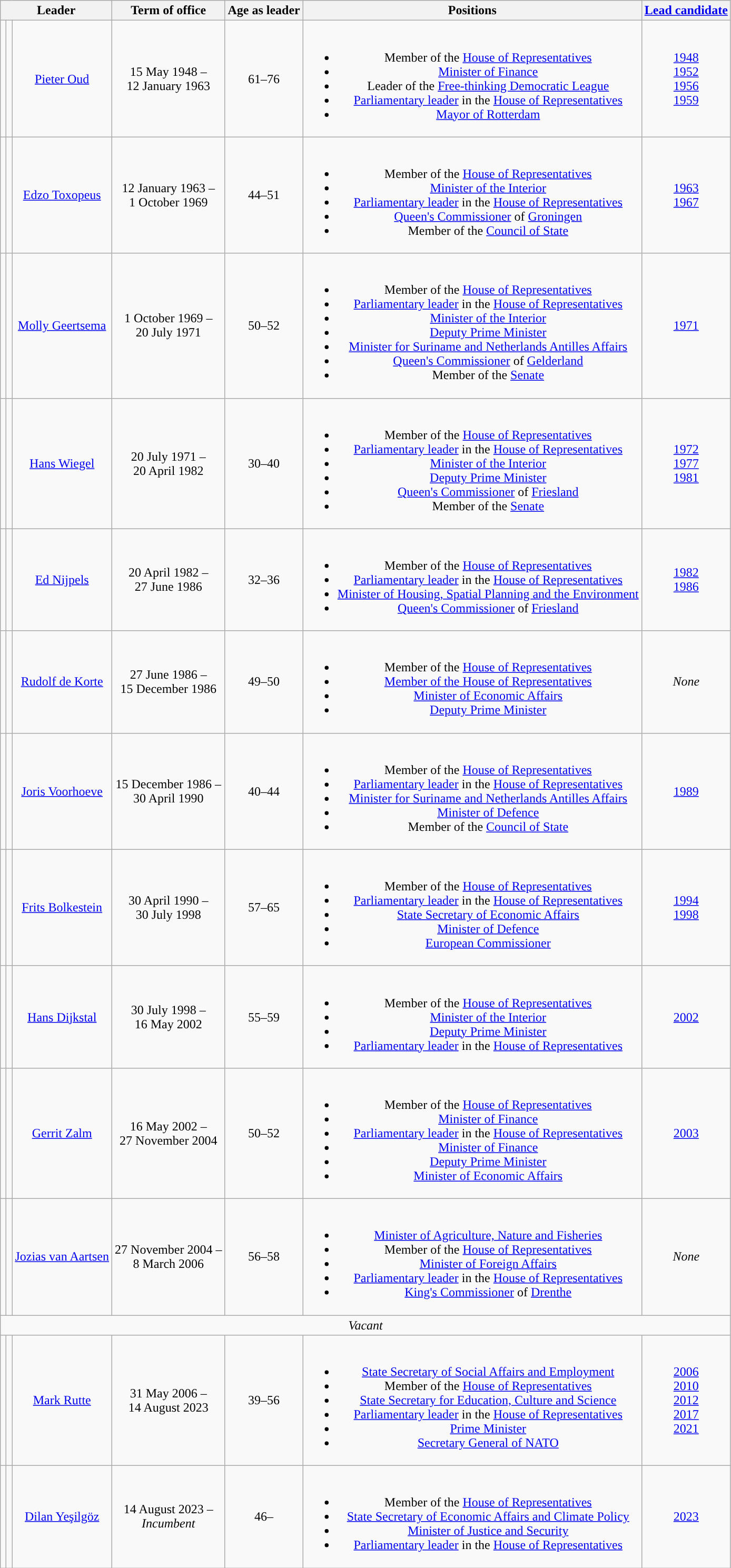<table class="wikitable" style="text-align:center">
<tr>
<th colspan=3>Leader</th>
<th>Term of office</th>
<th>Age as leader</th>
<th>Positions</th>
<th><a href='#'>Lead candidate</a></th>
</tr>
<tr>
<td style="background:"></td>
<td></td>
<td><a href='#'>Pieter Oud</a> <br> </td>
<td>15 May 1948 – <br> 12 January 1963 <br> </td>
<td>61–76</td>
<td><br><ul><li>Member of the <a href='#'>House of Representatives</a> </li><li><a href='#'>Minister of Finance</a> </li><li>Leader of the <a href='#'>Free-thinking Democratic League</a> </li><li><a href='#'>Parliamentary leader</a> in the <a href='#'>House of Representatives</a> </li><li><a href='#'>Mayor of Rotterdam</a> </li></ul></td>
<td><a href='#'>1948</a> <br> <a href='#'>1952</a> <br> <a href='#'>1956</a> <br> <a href='#'>1959</a></td>
</tr>
<tr>
<td style="background:"></td>
<td></td>
<td><a href='#'>Edzo Toxopeus</a> <br> </td>
<td>12 January 1963 – <br> 1 October 1969 <br> </td>
<td>44–51</td>
<td><br><ul><li>Member of the <a href='#'>House of Representatives</a> </li><li><a href='#'>Minister of the Interior</a> </li><li><a href='#'>Parliamentary leader</a> in the <a href='#'>House of Representatives</a> </li><li><a href='#'>Queen's Commissioner</a> of <a href='#'>Groningen</a> </li><li>Member of the <a href='#'>Council of State</a> </li></ul></td>
<td><a href='#'>1963</a> <br> <a href='#'>1967</a></td>
</tr>
<tr>
<td style="background:"></td>
<td></td>
<td><a href='#'>Molly Geertsema</a> <br> </td>
<td>1 October 1969 – <br> 20 July 1971 <br> </td>
<td>50–52</td>
<td><br><ul><li>Member of the <a href='#'>House of Representatives</a> </li><li><a href='#'>Parliamentary leader</a> in the <a href='#'>House of Representatives</a> </li><li><a href='#'>Minister of the Interior</a> </li><li><a href='#'>Deputy Prime Minister</a> </li><li><a href='#'>Minister for Suriname and Netherlands Antilles Affairs</a> </li><li><a href='#'>Queen's Commissioner</a> of <a href='#'>Gelderland</a> </li><li>Member of the <a href='#'>Senate</a> </li></ul></td>
<td><a href='#'>1971</a></td>
</tr>
<tr>
<td style="background:"></td>
<td></td>
<td><a href='#'>Hans Wiegel</a> <br> </td>
<td>20 July 1971 – <br> 20 April 1982 <br> </td>
<td>30–40</td>
<td><br><ul><li>Member of the <a href='#'>House of Representatives</a> </li><li><a href='#'>Parliamentary leader</a> in the <a href='#'>House of Representatives</a> </li><li><a href='#'>Minister of the Interior</a> </li><li><a href='#'>Deputy Prime Minister</a> </li><li><a href='#'>Queen's Commissioner</a> of <a href='#'>Friesland</a> </li><li>Member of the <a href='#'>Senate</a> </li></ul></td>
<td><a href='#'>1972</a> <br> <a href='#'>1977</a> <br> <a href='#'>1981</a></td>
</tr>
<tr>
<td style="background:"></td>
<td></td>
<td><a href='#'>Ed Nijpels</a> <br> </td>
<td>20 April 1982 – <br> 27 June 1986 <br> </td>
<td>32–36</td>
<td><br><ul><li>Member of the <a href='#'>House of Representatives</a> </li><li><a href='#'>Parliamentary leader</a> in the <a href='#'>House of Representatives</a> </li><li><a href='#'>Minister of Housing, Spatial Planning and the Environment</a> </li><li><a href='#'>Queen's Commissioner</a> of <a href='#'>Friesland</a> </li></ul></td>
<td><a href='#'>1982</a> <br> <a href='#'>1986</a></td>
</tr>
<tr>
<td style="background:"></td>
<td></td>
<td><a href='#'>Rudolf de Korte</a> <br> </td>
<td>27 June 1986 – <br> 15 December 1986 <br> </td>
<td>49–50</td>
<td><br><ul><li>Member of the <a href='#'>House of Representatives</a> </li><li><a href='#'>Member of the House of Representatives</a> </li><li><a href='#'>Minister of Economic Affairs</a> </li><li><a href='#'>Deputy Prime Minister</a> </li></ul></td>
<td><em>None</em></td>
</tr>
<tr>
<td style="background:"></td>
<td></td>
<td><a href='#'>Joris Voorhoeve</a> <br> </td>
<td>15 December 1986 – <br> 30 April 1990 <br> </td>
<td>40–44</td>
<td><br><ul><li>Member of the <a href='#'>House of Representatives</a> </li><li><a href='#'>Parliamentary leader</a> in the <a href='#'>House of Representatives</a> </li><li><a href='#'>Minister for Suriname and Netherlands Antilles Affairs</a> </li><li><a href='#'>Minister of Defence</a> </li><li>Member of the <a href='#'>Council of State</a> </li></ul></td>
<td><a href='#'>1989</a></td>
</tr>
<tr>
<td style="background:"></td>
<td></td>
<td><a href='#'>Frits Bolkestein</a> <br> </td>
<td>30 April 1990 – <br> 30 July 1998 <br> </td>
<td>57–65</td>
<td><br><ul><li>Member of the <a href='#'>House of Representatives</a> </li><li><a href='#'>Parliamentary leader</a> in the <a href='#'>House of Representatives</a> </li><li><a href='#'>State Secretary of Economic Affairs</a> </li><li><a href='#'>Minister of Defence</a> </li><li><a href='#'>European Commissioner</a> </li></ul></td>
<td><a href='#'>1994</a> <br> <a href='#'>1998</a></td>
</tr>
<tr>
<td style="background:"></td>
<td></td>
<td><a href='#'>Hans Dijkstal</a> <br> </td>
<td>30 July 1998 – <br> 16 May 2002 <br> </td>
<td>55–59</td>
<td><br><ul><li>Member of the <a href='#'>House of Representatives</a> </li><li><a href='#'>Minister of the Interior</a> </li><li><a href='#'>Deputy Prime Minister</a> </li><li><a href='#'>Parliamentary leader</a> in the <a href='#'>House of Representatives</a> </li></ul></td>
<td><a href='#'>2002</a></td>
</tr>
<tr>
<td style="background:"></td>
<td></td>
<td><a href='#'>Gerrit Zalm</a> <br> </td>
<td>16 May 2002 – <br> 27 November 2004 <br> </td>
<td>50–52</td>
<td><br><ul><li>Member of the <a href='#'>House of Representatives</a> </li><li><a href='#'>Minister of Finance</a> </li><li><a href='#'>Parliamentary leader</a> in the <a href='#'>House of Representatives</a> </li><li><a href='#'>Minister of Finance</a> </li><li><a href='#'>Deputy Prime Minister</a> </li><li><a href='#'>Minister of Economic Affairs</a> </li></ul></td>
<td><a href='#'>2003</a></td>
</tr>
<tr>
<td style="background:"></td>
<td></td>
<td><a href='#'>Jozias van Aartsen</a> <br> </td>
<td>27 November 2004 – <br> 8 March 2006 <br> </td>
<td>56–58</td>
<td><br><ul><li><a href='#'>Minister of Agriculture, Nature and Fisheries</a> </li><li>Member of the <a href='#'>House of Representatives</a> </li><li><a href='#'>Minister of Foreign Affairs</a> </li><li><a href='#'>Parliamentary leader</a> in the <a href='#'>House of Representatives</a> </li><li><a href='#'>King's Commissioner</a> of <a href='#'>Drenthe</a> </li></ul></td>
<td><em>None</em></td>
</tr>
<tr>
<td colspan=7><em>Vacant</em> <br> </td>
</tr>
<tr>
<td style="background:"></td>
<td></td>
<td><a href='#'>Mark Rutte</a> <br> </td>
<td>31 May 2006 – <br> 14 August 2023 <br> </td>
<td>39–56</td>
<td><br><ul><li><a href='#'>State Secretary of Social Affairs and Employment</a> </li><li>Member of the <a href='#'>House of Representatives</a> </li><li><a href='#'>State Secretary for Education, Culture and Science</a> </li><li><a href='#'>Parliamentary leader</a> in the <a href='#'>House of Representatives</a> </li><li><a href='#'>Prime Minister</a> </li><li><a href='#'>Secretary General of NATO</a> </li></ul></td>
<td><a href='#'>2006</a> <br> <a href='#'>2010</a> <br> <a href='#'>2012</a> <br> <a href='#'>2017</a> <br> <a href='#'>2021</a></td>
</tr>
<tr>
<td style="background:"></td>
<td></td>
<td><a href='#'>Dilan Yeşilgöz</a> <br> </td>
<td>14 August 2023 – <br> <em>Incumbent</em> <br> </td>
<td>46–<em></em></td>
<td><br><ul><li>Member of the <a href='#'>House of Representatives</a> </li><li><a href='#'>State Secretary of Economic Affairs and Climate Policy</a> </li><li><a href='#'>Minister of Justice and Security</a> </li><li><a href='#'>Parliamentary leader</a> in the <a href='#'>House of Representatives</a> </li></ul></td>
<td><a href='#'>2023</a></td>
</tr>
</table>
